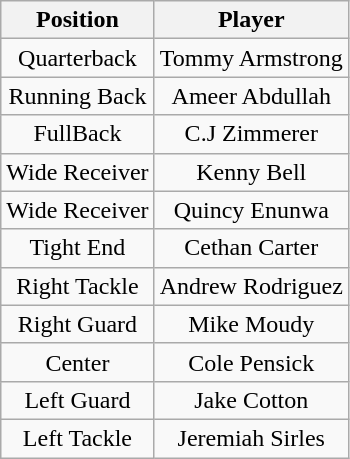<table class="wikitable" style="text-align: center;">
<tr>
<th>Position</th>
<th>Player</th>
</tr>
<tr>
<td>Quarterback</td>
<td>Tommy Armstrong</td>
</tr>
<tr>
<td>Running Back</td>
<td>Ameer Abdullah</td>
</tr>
<tr>
<td>FullBack</td>
<td>C.J Zimmerer</td>
</tr>
<tr>
<td>Wide Receiver</td>
<td>Kenny Bell</td>
</tr>
<tr>
<td>Wide Receiver</td>
<td>Quincy Enunwa</td>
</tr>
<tr>
<td>Tight End</td>
<td>Cethan Carter</td>
</tr>
<tr>
<td>Right Tackle</td>
<td>Andrew Rodriguez</td>
</tr>
<tr>
<td>Right Guard</td>
<td>Mike Moudy</td>
</tr>
<tr>
<td>Center</td>
<td>Cole Pensick</td>
</tr>
<tr>
<td>Left Guard</td>
<td>Jake Cotton</td>
</tr>
<tr>
<td>Left Tackle</td>
<td>Jeremiah Sirles</td>
</tr>
</table>
